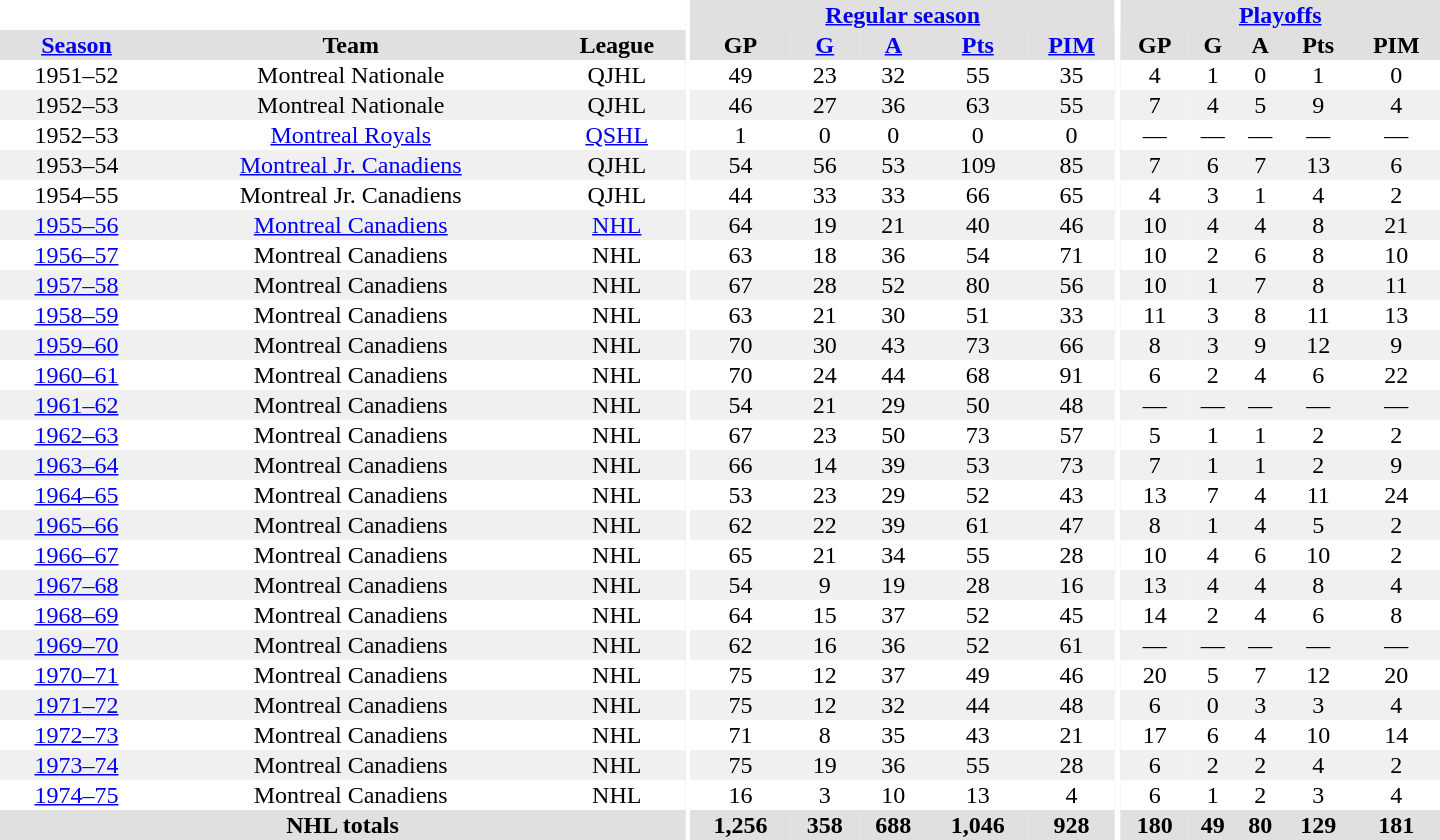<table border="0" cellpadding="1" cellspacing="0" style="text-align:center; width:60em">
<tr bgcolor="#e0e0e0">
<th colspan="3" bgcolor="#ffffff"></th>
<th rowspan="100" bgcolor="#ffffff"></th>
<th colspan="5"><a href='#'>Regular season</a></th>
<th rowspan="100" bgcolor="#ffffff"></th>
<th colspan="5"><a href='#'>Playoffs</a></th>
</tr>
<tr bgcolor="#e0e0e0">
<th><a href='#'>Season</a></th>
<th>Team</th>
<th>League</th>
<th>GP</th>
<th><a href='#'>G</a></th>
<th><a href='#'>A</a></th>
<th><a href='#'>Pts</a></th>
<th><a href='#'>PIM</a></th>
<th>GP</th>
<th>G</th>
<th>A</th>
<th>Pts</th>
<th>PIM</th>
</tr>
<tr>
<td>1951–52</td>
<td>Montreal Nationale</td>
<td>QJHL</td>
<td>49</td>
<td>23</td>
<td>32</td>
<td>55</td>
<td>35</td>
<td>4</td>
<td>1</td>
<td>0</td>
<td>1</td>
<td>0</td>
</tr>
<tr bgcolor="#f0f0f0">
<td>1952–53</td>
<td>Montreal Nationale</td>
<td>QJHL</td>
<td>46</td>
<td>27</td>
<td>36</td>
<td>63</td>
<td>55</td>
<td>7</td>
<td>4</td>
<td>5</td>
<td>9</td>
<td>4</td>
</tr>
<tr>
<td>1952–53</td>
<td><a href='#'>Montreal Royals</a></td>
<td><a href='#'>QSHL</a></td>
<td>1</td>
<td>0</td>
<td>0</td>
<td>0</td>
<td>0</td>
<td>—</td>
<td>—</td>
<td>—</td>
<td>—</td>
<td>—</td>
</tr>
<tr bgcolor="#f0f0f0">
<td>1953–54</td>
<td><a href='#'>Montreal Jr. Canadiens</a></td>
<td>QJHL</td>
<td>54</td>
<td>56</td>
<td>53</td>
<td>109</td>
<td>85</td>
<td>7</td>
<td>6</td>
<td>7</td>
<td>13</td>
<td>6</td>
</tr>
<tr>
<td>1954–55</td>
<td>Montreal Jr. Canadiens</td>
<td>QJHL</td>
<td>44</td>
<td>33</td>
<td>33</td>
<td>66</td>
<td>65</td>
<td>4</td>
<td>3</td>
<td>1</td>
<td>4</td>
<td>2</td>
</tr>
<tr bgcolor="#f0f0f0">
<td><a href='#'>1955–56</a></td>
<td><a href='#'>Montreal Canadiens</a></td>
<td><a href='#'>NHL</a></td>
<td>64</td>
<td>19</td>
<td>21</td>
<td>40</td>
<td>46</td>
<td>10</td>
<td>4</td>
<td>4</td>
<td>8</td>
<td>21</td>
</tr>
<tr>
<td><a href='#'>1956–57</a></td>
<td>Montreal Canadiens</td>
<td>NHL</td>
<td>63</td>
<td>18</td>
<td>36</td>
<td>54</td>
<td>71</td>
<td>10</td>
<td>2</td>
<td>6</td>
<td>8</td>
<td>10</td>
</tr>
<tr bgcolor="#f0f0f0">
<td><a href='#'>1957–58</a></td>
<td>Montreal Canadiens</td>
<td>NHL</td>
<td>67</td>
<td>28</td>
<td>52</td>
<td>80</td>
<td>56</td>
<td>10</td>
<td>1</td>
<td>7</td>
<td>8</td>
<td>11</td>
</tr>
<tr>
<td><a href='#'>1958–59</a></td>
<td>Montreal Canadiens</td>
<td>NHL</td>
<td>63</td>
<td>21</td>
<td>30</td>
<td>51</td>
<td>33</td>
<td>11</td>
<td>3</td>
<td>8</td>
<td>11</td>
<td>13</td>
</tr>
<tr bgcolor="#f0f0f0">
<td><a href='#'>1959–60</a></td>
<td>Montreal Canadiens</td>
<td>NHL</td>
<td>70</td>
<td>30</td>
<td>43</td>
<td>73</td>
<td>66</td>
<td>8</td>
<td>3</td>
<td>9</td>
<td>12</td>
<td>9</td>
</tr>
<tr>
<td><a href='#'>1960–61</a></td>
<td>Montreal Canadiens</td>
<td>NHL</td>
<td>70</td>
<td>24</td>
<td>44</td>
<td>68</td>
<td>91</td>
<td>6</td>
<td>2</td>
<td>4</td>
<td>6</td>
<td>22</td>
</tr>
<tr bgcolor="#f0f0f0">
<td><a href='#'>1961–62</a></td>
<td>Montreal Canadiens</td>
<td>NHL</td>
<td>54</td>
<td>21</td>
<td>29</td>
<td>50</td>
<td>48</td>
<td>—</td>
<td>—</td>
<td>—</td>
<td>—</td>
<td>—</td>
</tr>
<tr>
<td><a href='#'>1962–63</a></td>
<td>Montreal Canadiens</td>
<td>NHL</td>
<td>67</td>
<td>23</td>
<td>50</td>
<td>73</td>
<td>57</td>
<td>5</td>
<td>1</td>
<td>1</td>
<td>2</td>
<td>2</td>
</tr>
<tr bgcolor="#f0f0f0">
<td><a href='#'>1963–64</a></td>
<td>Montreal Canadiens</td>
<td>NHL</td>
<td>66</td>
<td>14</td>
<td>39</td>
<td>53</td>
<td>73</td>
<td>7</td>
<td>1</td>
<td>1</td>
<td>2</td>
<td>9</td>
</tr>
<tr>
<td><a href='#'>1964–65</a></td>
<td>Montreal Canadiens</td>
<td>NHL</td>
<td>53</td>
<td>23</td>
<td>29</td>
<td>52</td>
<td>43</td>
<td>13</td>
<td>7</td>
<td>4</td>
<td>11</td>
<td>24</td>
</tr>
<tr bgcolor="#f0f0f0">
<td><a href='#'>1965–66</a></td>
<td>Montreal Canadiens</td>
<td>NHL</td>
<td>62</td>
<td>22</td>
<td>39</td>
<td>61</td>
<td>47</td>
<td>8</td>
<td>1</td>
<td>4</td>
<td>5</td>
<td>2</td>
</tr>
<tr>
<td><a href='#'>1966–67</a></td>
<td>Montreal Canadiens</td>
<td>NHL</td>
<td>65</td>
<td>21</td>
<td>34</td>
<td>55</td>
<td>28</td>
<td>10</td>
<td>4</td>
<td>6</td>
<td>10</td>
<td>2</td>
</tr>
<tr bgcolor="#f0f0f0">
<td><a href='#'>1967–68</a></td>
<td>Montreal Canadiens</td>
<td>NHL</td>
<td>54</td>
<td>9</td>
<td>19</td>
<td>28</td>
<td>16</td>
<td>13</td>
<td>4</td>
<td>4</td>
<td>8</td>
<td>4</td>
</tr>
<tr>
<td><a href='#'>1968–69</a></td>
<td>Montreal Canadiens</td>
<td>NHL</td>
<td>64</td>
<td>15</td>
<td>37</td>
<td>52</td>
<td>45</td>
<td>14</td>
<td>2</td>
<td>4</td>
<td>6</td>
<td>8</td>
</tr>
<tr bgcolor="#f0f0f0">
<td><a href='#'>1969–70</a></td>
<td>Montreal Canadiens</td>
<td>NHL</td>
<td>62</td>
<td>16</td>
<td>36</td>
<td>52</td>
<td>61</td>
<td>—</td>
<td>—</td>
<td>—</td>
<td>—</td>
<td>—</td>
</tr>
<tr>
<td><a href='#'>1970–71</a></td>
<td>Montreal Canadiens</td>
<td>NHL</td>
<td>75</td>
<td>12</td>
<td>37</td>
<td>49</td>
<td>46</td>
<td>20</td>
<td>5</td>
<td>7</td>
<td>12</td>
<td>20</td>
</tr>
<tr bgcolor="#f0f0f0">
<td><a href='#'>1971–72</a></td>
<td>Montreal Canadiens</td>
<td>NHL</td>
<td>75</td>
<td>12</td>
<td>32</td>
<td>44</td>
<td>48</td>
<td>6</td>
<td>0</td>
<td>3</td>
<td>3</td>
<td>4</td>
</tr>
<tr>
<td><a href='#'>1972–73</a></td>
<td>Montreal Canadiens</td>
<td>NHL</td>
<td>71</td>
<td>8</td>
<td>35</td>
<td>43</td>
<td>21</td>
<td>17</td>
<td>6</td>
<td>4</td>
<td>10</td>
<td>14</td>
</tr>
<tr bgcolor="#f0f0f0">
<td><a href='#'>1973–74</a></td>
<td>Montreal Canadiens</td>
<td>NHL</td>
<td>75</td>
<td>19</td>
<td>36</td>
<td>55</td>
<td>28</td>
<td>6</td>
<td>2</td>
<td>2</td>
<td>4</td>
<td>2</td>
</tr>
<tr>
<td><a href='#'>1974–75</a></td>
<td>Montreal Canadiens</td>
<td>NHL</td>
<td>16</td>
<td>3</td>
<td>10</td>
<td>13</td>
<td>4</td>
<td>6</td>
<td>1</td>
<td>2</td>
<td>3</td>
<td>4</td>
</tr>
<tr bgcolor="#e0e0e0">
<th colspan="3">NHL totals</th>
<th>1,256</th>
<th>358</th>
<th>688</th>
<th>1,046</th>
<th>928</th>
<th>180</th>
<th>49</th>
<th>80</th>
<th>129</th>
<th>181</th>
</tr>
</table>
